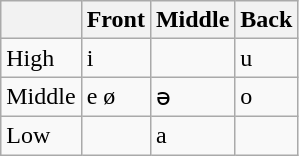<table class="wikitable">
<tr>
<th></th>
<th>Front</th>
<th>Middle</th>
<th>Back</th>
</tr>
<tr>
<td>High</td>
<td>i</td>
<td></td>
<td>u</td>
</tr>
<tr>
<td>Middle</td>
<td>e ø</td>
<td>ə</td>
<td>o</td>
</tr>
<tr>
<td>Low</td>
<td></td>
<td>a</td>
<td></td>
</tr>
</table>
